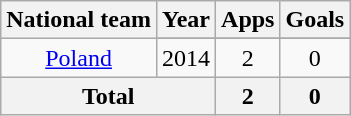<table class="wikitable" style="text-align:center">
<tr>
<th>National team</th>
<th>Year</th>
<th>Apps</th>
<th>Goals</th>
</tr>
<tr>
<td rowspan=2><a href='#'>Poland</a></td>
</tr>
<tr>
<td>2014</td>
<td>2</td>
<td>0</td>
</tr>
<tr>
<th colspan="2">Total</th>
<th>2</th>
<th>0</th>
</tr>
</table>
